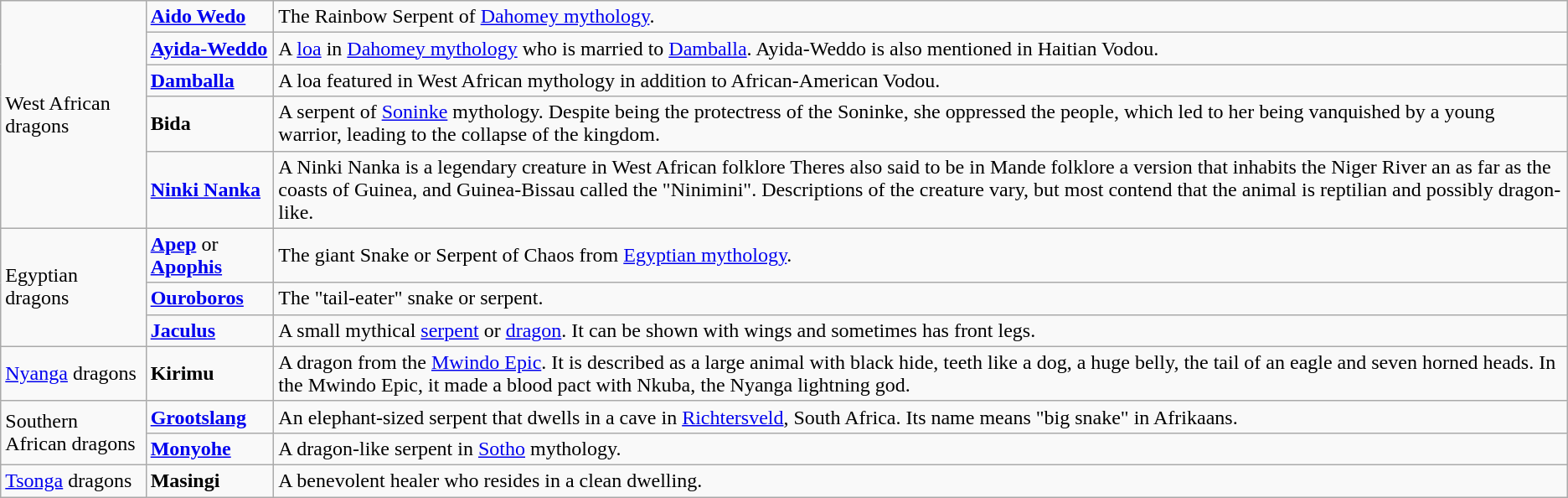<table class="wikitable">
<tr>
<td rowspan="5">West African dragons</td>
<td><strong><a href='#'>Aido Wedo</a></strong></td>
<td>The Rainbow Serpent of <a href='#'>Dahomey mythology</a>.</td>
</tr>
<tr>
<td><strong><a href='#'>Ayida-Weddo</a></strong></td>
<td>A <a href='#'>loa</a> in <a href='#'>Dahomey mythology</a> who is married to <a href='#'>Damballa</a>. Ayida-Weddo is also mentioned in Haitian Vodou.</td>
</tr>
<tr>
<td><strong><a href='#'>Damballa</a></strong></td>
<td>A loa featured in West African mythology in addition to African-American Vodou.</td>
</tr>
<tr>
<td><strong>Bida</strong></td>
<td>A serpent of <a href='#'>Soninke</a> mythology. Despite being the protectress of the Soninke, she oppressed the people, which led to her being vanquished by a young warrior, leading to the collapse of the kingdom.</td>
</tr>
<tr>
<td><strong><a href='#'>Ninki Nanka</a></strong></td>
<td>A Ninki Nanka is a legendary creature in West African folklore Theres also said to be in Mande folklore a version that inhabits the Niger River an as far as the coasts of Guinea, and Guinea-Bissau called the "Ninimini". Descriptions of the creature vary, but most contend that the animal is reptilian and possibly dragon-like.</td>
</tr>
<tr>
<td rowspan="3">Egyptian dragons</td>
<td><strong><a href='#'>Apep</a></strong> or <a href='#'><strong>Apophis</strong></a></td>
<td>The giant Snake or Serpent of Chaos from <a href='#'>Egyptian mythology</a>.</td>
</tr>
<tr>
<td><strong><a href='#'>Ouroboros</a></strong></td>
<td>The "tail-eater" snake or serpent.</td>
</tr>
<tr>
<td><strong><a href='#'>Jaculus</a></strong></td>
<td>A small mythical <a href='#'>serpent</a> or <a href='#'>dragon</a>. It can be shown with wings and sometimes has front legs.</td>
</tr>
<tr>
<td><a href='#'>Nyanga</a> dragons</td>
<td><strong>Kirimu</strong></td>
<td>A dragon from the <a href='#'>Mwindo Epic</a>. It is described as a large animal with black hide, teeth like a dog, a huge belly, the tail of an eagle and seven horned heads. In the Mwindo Epic, it made a blood pact with Nkuba, the Nyanga lightning god.</td>
</tr>
<tr>
<td rowspan="2">Southern African dragons</td>
<td><strong><a href='#'>Grootslang</a></strong></td>
<td>An elephant-sized serpent that dwells in a cave in <a href='#'>Richtersveld</a>, South Africa. Its name means "big snake" in Afrikaans.</td>
</tr>
<tr>
<td><strong><a href='#'>Monyohe</a></strong></td>
<td>A dragon-like serpent in <a href='#'>Sotho</a> mythology.</td>
</tr>
<tr>
<td><a href='#'>Tsonga</a> dragons</td>
<td><strong>Masingi</strong></td>
<td>A benevolent healer who resides in a clean dwelling.</td>
</tr>
</table>
